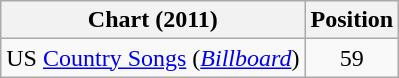<table class="wikitable sortable">
<tr>
<th scope="col">Chart (2011)</th>
<th scope="col">Position</th>
</tr>
<tr>
<td>US <a href='#'>Country Songs</a> (<em><a href='#'>Billboard</a></em>)</td>
<td style="text-align:center;">59</td>
</tr>
</table>
